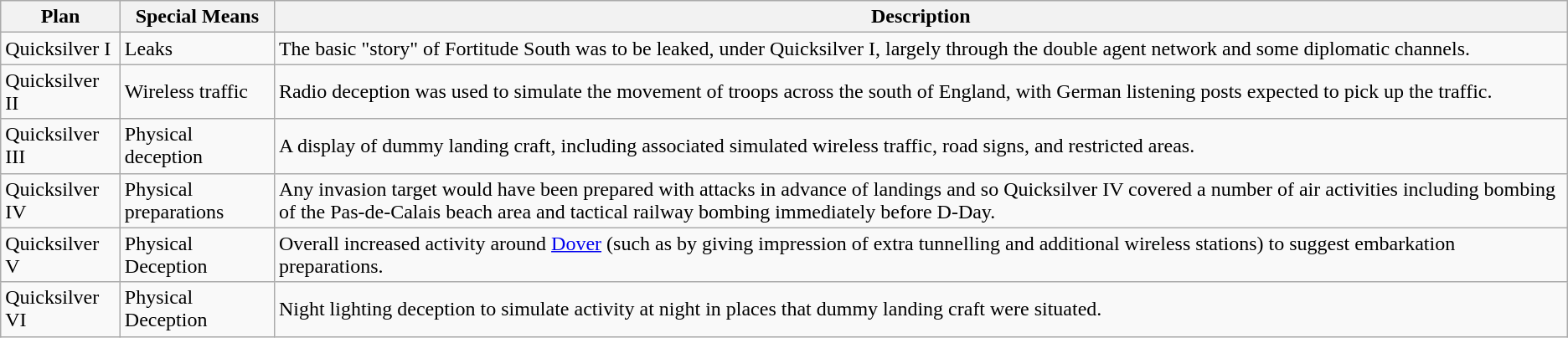<table class="wikitable">
<tr>
<th>Plan</th>
<th>Special Means</th>
<th>Description</th>
</tr>
<tr>
<td>Quicksilver I</td>
<td>Leaks</td>
<td>The basic "story" of Fortitude South was to be leaked, under Quicksilver I, largely through the double agent network and some diplomatic channels.</td>
</tr>
<tr>
<td>Quicksilver II</td>
<td>Wireless traffic</td>
<td>Radio deception was used to simulate the movement of troops across the south of England, with German listening posts expected to pick up the traffic.</td>
</tr>
<tr>
<td>Quicksilver III</td>
<td>Physical deception</td>
<td>A display of dummy landing craft, including associated simulated wireless traffic, road signs, and restricted areas.</td>
</tr>
<tr>
<td>Quicksilver IV</td>
<td>Physical preparations</td>
<td>Any invasion target would have been prepared with attacks in advance of landings and so Quicksilver IV covered a number of air activities including bombing of the Pas-de-Calais beach area and tactical railway bombing immediately before D-Day.</td>
</tr>
<tr>
<td>Quicksilver V</td>
<td>Physical Deception</td>
<td>Overall increased activity around <a href='#'>Dover</a> (such as by giving impression of extra tunnelling and additional wireless stations) to suggest embarkation preparations.</td>
</tr>
<tr>
<td>Quicksilver VI</td>
<td>Physical Deception</td>
<td>Night lighting deception to simulate activity at night in places that dummy landing craft were situated.</td>
</tr>
</table>
